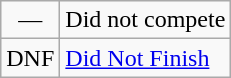<table class="wikitable">
<tr>
<td align="center">—</td>
<td>Did not compete</td>
</tr>
<tr>
<td align="center">DNF</td>
<td><a href='#'>Did Not Finish</a></td>
</tr>
</table>
